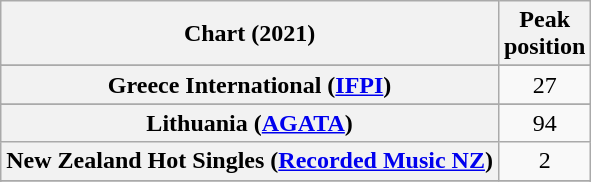<table class="wikitable sortable plainrowheaders" style="text-align:center">
<tr>
<th scope="col">Chart (2021)</th>
<th scope="col">Peak<br>position</th>
</tr>
<tr>
</tr>
<tr>
</tr>
<tr>
</tr>
<tr>
</tr>
<tr>
</tr>
<tr>
<th scope="row">Greece International (<a href='#'>IFPI</a>)</th>
<td>27</td>
</tr>
<tr>
</tr>
<tr>
<th scope="row">Lithuania (<a href='#'>AGATA</a>)</th>
<td>94</td>
</tr>
<tr>
<th scope="row">New Zealand Hot Singles (<a href='#'>Recorded Music NZ</a>)</th>
<td>2</td>
</tr>
<tr>
</tr>
<tr>
</tr>
<tr>
</tr>
<tr>
</tr>
<tr>
</tr>
<tr>
</tr>
<tr>
</tr>
<tr>
</tr>
<tr>
</tr>
</table>
